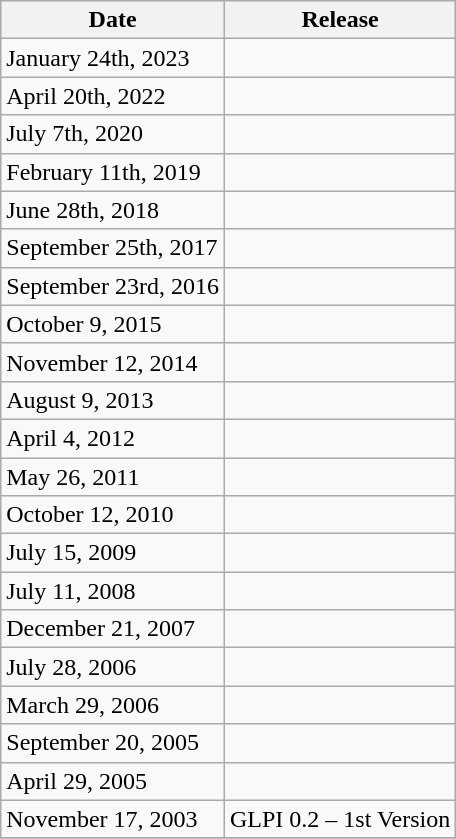<table class="wikitable">
<tr>
<th>Date</th>
<th>Release</th>
</tr>
<tr>
<td>January 24th, 2023</td>
<td></td>
</tr>
<tr>
<td>April 20th, 2022</td>
<td></td>
</tr>
<tr>
<td>July 7th, 2020</td>
<td></td>
</tr>
<tr>
<td>February 11th, 2019</td>
<td></td>
</tr>
<tr>
<td>June 28th, 2018</td>
<td></td>
</tr>
<tr>
<td>September 25th, 2017</td>
<td> </td>
</tr>
<tr>
<td>September 23rd, 2016</td>
<td> </td>
</tr>
<tr>
<td>October 9, 2015</td>
<td></td>
</tr>
<tr>
<td>November 12, 2014</td>
<td></td>
</tr>
<tr>
<td>August 9, 2013</td>
<td></td>
</tr>
<tr>
<td>April 4, 2012</td>
<td></td>
</tr>
<tr>
<td>May 26, 2011</td>
<td></td>
</tr>
<tr>
<td>October 12, 2010</td>
<td></td>
</tr>
<tr>
<td>July 15, 2009</td>
<td></td>
</tr>
<tr>
<td>July 11, 2008</td>
<td></td>
</tr>
<tr>
<td>December 21, 2007</td>
<td></td>
</tr>
<tr>
<td>July 28, 2006</td>
<td></td>
</tr>
<tr>
<td>March 29, 2006</td>
<td></td>
</tr>
<tr>
<td>September 20, 2005</td>
<td></td>
</tr>
<tr>
<td>April 29, 2005</td>
<td></td>
</tr>
<tr>
<td>November 17, 2003</td>
<td>GLPI 0.2 – 1st Version</td>
</tr>
<tr>
</tr>
</table>
